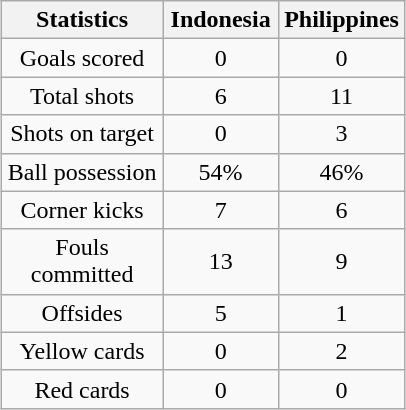<table class="wikitable" style="text-align:center;margin:auto;">
<tr>
<th scope=col width=100>Statistics</th>
<th scope=col width=70>Indonesia</th>
<th scope=col width=70>Philippines</th>
</tr>
<tr>
<td>Goals scored</td>
<td>0</td>
<td>0</td>
</tr>
<tr>
<td>Total shots</td>
<td>6</td>
<td>11</td>
</tr>
<tr>
<td>Shots on target</td>
<td>0</td>
<td>3</td>
</tr>
<tr>
<td>Ball possession</td>
<td>54%</td>
<td>46%</td>
</tr>
<tr>
<td>Corner kicks</td>
<td>7</td>
<td>6</td>
</tr>
<tr>
<td>Fouls committed</td>
<td>13</td>
<td>9</td>
</tr>
<tr>
<td>Offsides</td>
<td>5</td>
<td>1</td>
</tr>
<tr>
<td>Yellow cards</td>
<td>0</td>
<td>2</td>
</tr>
<tr>
<td>Red cards</td>
<td>0</td>
<td>0</td>
</tr>
</table>
